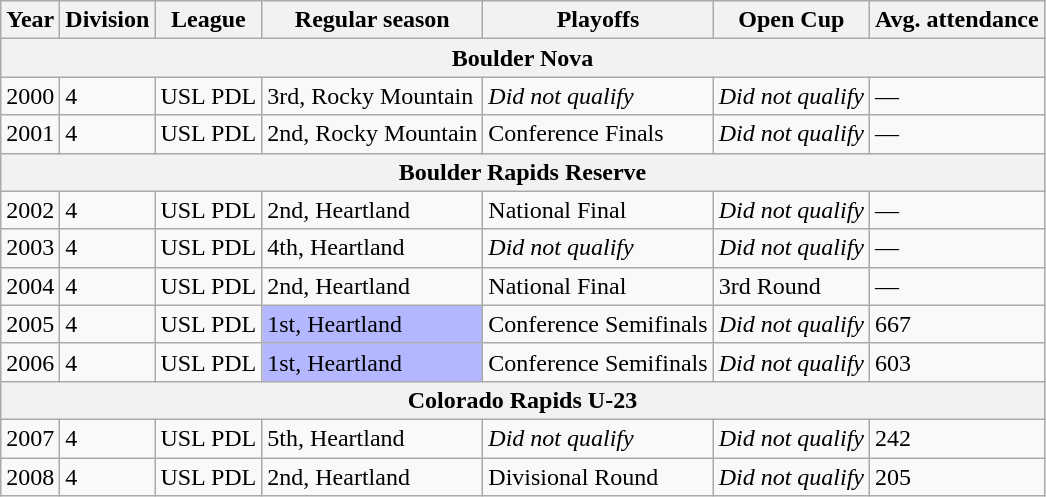<table class="wikitable">
<tr>
<th>Year</th>
<th>Division</th>
<th>League</th>
<th>Regular season</th>
<th>Playoffs</th>
<th>Open Cup</th>
<th>Avg. attendance</th>
</tr>
<tr>
<th colspan=7>Boulder Nova</th>
</tr>
<tr>
<td>2000</td>
<td>4</td>
<td>USL PDL</td>
<td>3rd, Rocky Mountain</td>
<td><em>Did not qualify</em></td>
<td><em>Did not qualify</em></td>
<td>—</td>
</tr>
<tr>
<td>2001</td>
<td>4</td>
<td>USL PDL</td>
<td>2nd, Rocky Mountain</td>
<td>Conference Finals</td>
<td><em>Did not qualify</em></td>
<td>—</td>
</tr>
<tr>
<th colspan=7>Boulder Rapids Reserve</th>
</tr>
<tr>
<td>2002</td>
<td>4</td>
<td>USL PDL</td>
<td>2nd, Heartland</td>
<td>National Final</td>
<td><em>Did not qualify</em></td>
<td>—</td>
</tr>
<tr>
<td>2003</td>
<td>4</td>
<td>USL PDL</td>
<td>4th, Heartland</td>
<td><em>Did not qualify</em></td>
<td><em>Did not qualify</em></td>
<td>—</td>
</tr>
<tr>
<td>2004</td>
<td>4</td>
<td>USL PDL</td>
<td>2nd, Heartland</td>
<td>National Final</td>
<td>3rd Round</td>
<td>—</td>
</tr>
<tr>
<td>2005</td>
<td>4</td>
<td>USL PDL</td>
<td bgcolor="B3B7FF">1st, Heartland</td>
<td>Conference Semifinals</td>
<td><em>Did not qualify</em></td>
<td>667</td>
</tr>
<tr>
<td>2006</td>
<td>4</td>
<td>USL PDL</td>
<td bgcolor="B3B7FF">1st, Heartland</td>
<td>Conference Semifinals</td>
<td><em>Did not qualify</em></td>
<td>603</td>
</tr>
<tr>
<th colspan=7>Colorado Rapids U-23</th>
</tr>
<tr>
<td>2007</td>
<td>4</td>
<td>USL PDL</td>
<td>5th, Heartland</td>
<td><em>Did not qualify</em></td>
<td><em>Did not qualify</em></td>
<td>242</td>
</tr>
<tr>
<td>2008</td>
<td>4</td>
<td>USL PDL</td>
<td>2nd, Heartland</td>
<td>Divisional Round</td>
<td><em>Did not qualify</em></td>
<td>205</td>
</tr>
</table>
